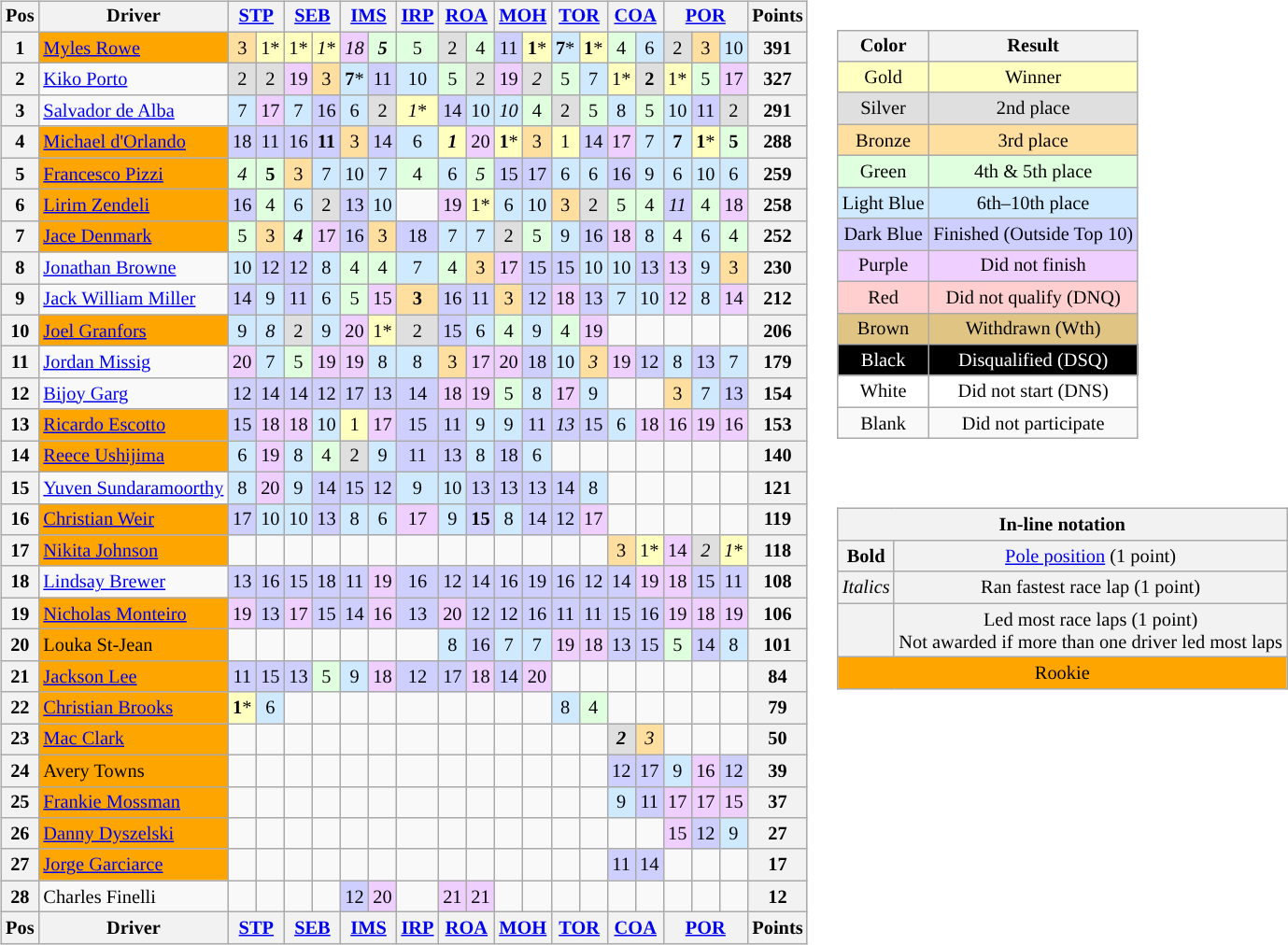<table>
<tr>
<td valign="top"><br><table class="wikitable" style="font-size:85%; text-align:center">
<tr>
<th valign="middle">Pos</th>
<th valign="middle">Driver</th>
<th colspan="2"><a href='#'>STP</a></th>
<th colspan="2"><a href='#'>SEB</a></th>
<th colspan="2"><a href='#'>IMS</a></th>
<th><a href='#'>IRP</a></th>
<th colspan="2"><a href='#'>ROA</a></th>
<th colspan="2"><a href='#'>MOH</a></th>
<th colspan="2"><a href='#'>TOR</a></th>
<th colspan="2"><a href='#'>COA</a></th>
<th colspan="3"><a href='#'>POR</a></th>
<th valign="middle">Points</th>
</tr>
<tr>
<th>1</th>
<td align="left" style="background:Orange;"> <a href='#'>Myles Rowe</a></td>
<td style="background:#FFDF9F;">3</td>
<td style="background:#FFFFBF;">1*</td>
<td style="background:#FFFFBF;">1*</td>
<td style="background:#FFFFBF;"><em>1</em>*</td>
<td style="background:#EFCFFF;"><em>18</em></td>
<td style="background:#DFFFDF;"><strong><em>5</em></strong></td>
<td style="background:#DFFFDF;">5</td>
<td style="background:#DFDFDF;">2</td>
<td style="background:#DFFFDF;">4</td>
<td style="background:#CFCFFF;">11</td>
<td style="background:#FFFFBF;"><strong>1</strong>*</td>
<td style="background:#CFEAFF;"><strong>7</strong>*</td>
<td style="background:#FFFFBF;"><strong>1</strong>*</td>
<td style="background:#DFFFDF;">4</td>
<td style="background:#CFEAFF;">6</td>
<td style="background:#DFDFDF;">2</td>
<td style="background:#FFDF9F;">3</td>
<td style="background:#CFEAFF;">10</td>
<th>391</th>
</tr>
<tr>
<th>2</th>
<td align="left"> <a href='#'>Kiko Porto</a></td>
<td style="background:#DFDFDF;">2</td>
<td style="background:#DFDFDF;">2</td>
<td style="background:#EFCFFF;">19</td>
<td style="background:#FFDF9F;">3</td>
<td style="background:#CFEAFF;"><strong>7</strong>*</td>
<td style="background:#CFCFFF;">11</td>
<td style="background:#CFEAFF;">10</td>
<td style="background:#DFFFDF;">5</td>
<td style="background:#DFDFDF;">2</td>
<td style="background:#EFCFFF;">19</td>
<td style="background:#DFDFDF;"><em>2</em></td>
<td style="background:#DFFFDF;">5</td>
<td style="background:#CFEAFF;">7</td>
<td style="background:#FFFFBF;">1*</td>
<td style="background:#DFDFDF;"><strong>2</strong></td>
<td style="background:#FFFFBF;">1*</td>
<td style="background:#DFFFDF;">5</td>
<td style="background:#EFCFFF;">17</td>
<th>327</th>
</tr>
<tr>
<th>3</th>
<td align="left"> <a href='#'>Salvador de Alba</a></td>
<td style="background:#CFEAFF;">7</td>
<td style="background:#EFCFFF;">17</td>
<td style="background:#CFEAFF;">7</td>
<td style="background:#CFCFFF;">16</td>
<td style="background:#CFEAFF;">6</td>
<td style="background:#DFDFDF;">2</td>
<td style="background:#FFFFBF;"><em>1</em>*</td>
<td style="background:#CFCFFF;">14</td>
<td style="background:#CFEAFF;">10</td>
<td style="background:#CFEAFF;"><em>10</em></td>
<td style="background:#DFFFDF;">4</td>
<td style="background:#DFDFDF;">2</td>
<td style="background:#DFFFDF;">5</td>
<td style="background:#CFEAFF;">8</td>
<td style="background:#DFFFDF;">5</td>
<td style="background:#CFEAFF;">10</td>
<td style="background:#CFCFFF;">11</td>
<td style="background:#DFDFDF;">2</td>
<th>291</th>
</tr>
<tr>
<th>4</th>
<td style="background:Orange;" align="left"> <a href='#'>Michael d'Orlando</a></td>
<td style="background:#CFCFFF;">18</td>
<td style="background:#CFCFFF;">11</td>
<td style="background:#CFCFFF;">16</td>
<td style="background:#CFCFFF;"><strong>11</strong></td>
<td style="background:#FFDF9F;">3</td>
<td style="background:#CFCFFF;">14</td>
<td style="background:#CFEAFF;">6</td>
<td style="background:#FFFFBF;"><strong><em>1</em></strong></td>
<td style="background:#EFCFFF;">20</td>
<td style="background:#FFFFBF;"><strong>1</strong>*</td>
<td style="background:#FFDF9F;">3</td>
<td style="background:#FFFFBF;">1</td>
<td style="background:#CFCFFF;">14</td>
<td style="background:#EFCFFF;">17</td>
<td style="background:#CFEAFF;">7</td>
<td style="background:#CFEAFF;"><strong>7</strong></td>
<td style="background:#FFFFBF;"><strong>1</strong>*</td>
<td style="background:#DFFFDF;"><strong>5</strong></td>
<th>288</th>
</tr>
<tr>
<th>5</th>
<td style="background:Orange;" align="left"> <a href='#'>Francesco Pizzi</a></td>
<td style="background:#DFFFDF;"><em>4</em></td>
<td style="background:#DFFFDF;"><strong>5</strong></td>
<td style="background:#FFDF9F;">3</td>
<td style="background:#CFEAFF;">7</td>
<td style="background:#CFEAFF;">10</td>
<td style="background:#CFEAFF;">7</td>
<td style="background:#DFFFDF;">4</td>
<td style="background:#CFEAFF;">6</td>
<td style="background:#DFFFDF;"><em>5</em></td>
<td style="background:#CFCFFF;">15</td>
<td style="background:#CFCFFF;">17</td>
<td style="background:#CFEAFF;">6</td>
<td style="background:#CFEAFF;">6</td>
<td style="background:#CFCFFF;">16</td>
<td style="background:#CFEAFF;">9</td>
<td style="background:#CFEAFF;">6</td>
<td style="background:#CFEAFF;">10</td>
<td style="background:#CFEAFF;">6</td>
<th>259</th>
</tr>
<tr>
<th>6</th>
<td style="background:Orange;" align="left"> <a href='#'>Lirim Zendeli</a></td>
<td style="background:#CFCFFF;">16</td>
<td style="background:#DFFFDF;">4</td>
<td style="background:#CFEAFF;">6</td>
<td style="background:#DFDFDF;">2</td>
<td style="background:#CFCFFF;">13</td>
<td style="background:#CFEAFF;">10</td>
<td></td>
<td style="background:#EFCFFF;">19</td>
<td style="background:#FFFFBF;">1*</td>
<td style="background:#CFEAFF;">6</td>
<td style="background:#CFEAFF;">10</td>
<td style="background:#FFDF9F;">3</td>
<td style="background:#DFDFDF;">2</td>
<td style="background:#DFFFDF;">5</td>
<td style="background:#DFFFDF;">4</td>
<td style="background:#CFCFFF;"><em>11</em></td>
<td style="background:#DFFFDF;">4</td>
<td style="background:#EFCFFF;">18</td>
<th>258</th>
</tr>
<tr>
<th>7</th>
<td style="background:Orange;" align="left"> <a href='#'>Jace Denmark</a></td>
<td style="background:#DFFFDF;">5</td>
<td style="background:#FFDF9F;">3</td>
<td style="background:#DFFFDF;"><strong><em>4</em></strong></td>
<td style="background:#EFCFFF;">17</td>
<td style="background:#CFCFFF;">16</td>
<td style="background:#FFDF9F;">3</td>
<td style="background:#CFCFFF;">18</td>
<td style="background:#CFEAFF;">7</td>
<td style="background:#CFEAFF;">7</td>
<td style="background:#DFDFDF;">2</td>
<td style="background:#DFFFDF;">5</td>
<td style="background:#CFEAFF;">9</td>
<td style="background:#CFCFFF;">16</td>
<td style="background:#EFCFFF;">18</td>
<td style="background:#CFEAFF;">8</td>
<td style="background:#DFFFDF;">4</td>
<td style="background:#CFEAFF;">6</td>
<td style="background:#DFFFDF;">4</td>
<th>252</th>
</tr>
<tr>
<th>8</th>
<td align="left"> <a href='#'>Jonathan Browne</a></td>
<td style="background:#CFEAFF;">10</td>
<td style="background:#CFCFFF;">12</td>
<td style="background:#CFCFFF;">12</td>
<td style="background:#CFEAFF;">8</td>
<td style="background:#DFFFDF;">4</td>
<td style="background:#DFFFDF;">4</td>
<td style="background:#CFEAFF;">7</td>
<td style="background:#DFFFDF;">4</td>
<td style="background:#FFDF9F;">3</td>
<td style="background:#EFCFFF;">17</td>
<td style="background:#CFCFFF;">15</td>
<td style="background:#CFCFFF;">15</td>
<td style="background:#CFEAFF;">10</td>
<td style="background:#CFEAFF;">10</td>
<td style="background:#CFCFFF;">13</td>
<td style="background:#EFCFFF;">13</td>
<td style="background:#CFEAFF;">9</td>
<td style="background:#FFDF9F;">3</td>
<th>230</th>
</tr>
<tr>
<th>9</th>
<td align="left"> <a href='#'>Jack William Miller</a></td>
<td style="background:#CFCFFF;">14</td>
<td style="background:#CFEAFF;">9</td>
<td style="background:#CFCFFF;">11</td>
<td style="background:#CFEAFF;">6</td>
<td style="background:#DFFFDF;">5</td>
<td style="background:#EFCFFF;">15</td>
<td style="background:#FFDF9F;"><strong>3</strong></td>
<td style="background:#CFCFFF;">16</td>
<td style="background:#CFCFFF;">11</td>
<td style="background:#FFDF9F;">3</td>
<td style="background:#CFCFFF;">12</td>
<td style="background:#EFCFFF;">18</td>
<td style="background:#CFCFFF;">13</td>
<td style="background:#CFEAFF;">7</td>
<td style="background:#CFEAFF;">10</td>
<td style="background:#EFCFFF;">12</td>
<td style="background:#CFEAFF;">8</td>
<td style="background:#EFCFFF;">14</td>
<th>212</th>
</tr>
<tr>
<th>10</th>
<td style="background:Orange;" align="left"> <a href='#'>Joel Granfors</a></td>
<td style="background:#CFEAFF;">9</td>
<td style="background:#CFEAFF;"><em>8</em></td>
<td style="background:#DFDFDF;">2</td>
<td style="background:#CFEAFF;">9</td>
<td style="background:#EFCFFF;">20</td>
<td style="background:#FFFFBF;">1*</td>
<td style="background:#DFDFDF;">2</td>
<td style="background:#CFCFFF;">15</td>
<td style="background:#CFEAFF;">6</td>
<td style="background:#DFFFDF;">4</td>
<td style="background:#CFEAFF;">9</td>
<td style="background:#DFFFDF;">4</td>
<td style="background:#EFCFFF;">19</td>
<td></td>
<td></td>
<td></td>
<td></td>
<td></td>
<th>206</th>
</tr>
<tr>
<th>11</th>
<td align="left"> <a href='#'>Jordan Missig</a></td>
<td style="background:#EFCFFF;">20</td>
<td style="background:#CFEAFF;">7</td>
<td style="background:#DFFFDF;">5</td>
<td style="background:#EFCFFF;">19</td>
<td style="background:#EFCFFF;">19</td>
<td style="background:#CFEAFF;">8</td>
<td style="background:#CFEAFF;">8</td>
<td style="background:#FFDF9F;">3</td>
<td style="background:#EFCFFF;">17</td>
<td style="background:#EFCFFF;">20</td>
<td style="background:#CFCFFF;">18</td>
<td style="background:#CFEAFF;">10</td>
<td style="background:#FFDF9F;"><em>3</em></td>
<td style="background:#EFCFFF;">19</td>
<td style="background:#CFCFFF;">12</td>
<td style="background:#CFEAFF;">8</td>
<td style="background:#CFCFFF;">13</td>
<td style="background:#CFEAFF;">7</td>
<th>179</th>
</tr>
<tr>
<th>12</th>
<td align="left"> <a href='#'>Bijoy Garg</a></td>
<td style="background:#CFCFFF;">12</td>
<td style="background:#CFCFFF;">14</td>
<td style="background:#CFCFFF;">14</td>
<td style="background:#CFCFFF;">12</td>
<td style="background:#CFCFFF;">17</td>
<td style="background:#CFCFFF;">13</td>
<td style="background:#CFCFFF;">14</td>
<td style="background:#EFCFFF;">18</td>
<td style="background:#EFCFFF;">19</td>
<td style="background:#DFFFDF;">5</td>
<td style="background:#CFEAFF;">8</td>
<td style="background:#EFCFFF;">17</td>
<td style="background:#CFEAFF;">9</td>
<td></td>
<td></td>
<td style="background:#FFDF9F;">3</td>
<td style="background:#CFEAFF;">7</td>
<td style="background:#CFCFFF;">13</td>
<th>154</th>
</tr>
<tr>
<th>13</th>
<td style="background:Orange;" align="left"> <a href='#'>Ricardo Escotto</a></td>
<td style="background:#CFCFFF;">15</td>
<td style="background:#EFCFFF;">18</td>
<td style="background:#EFCFFF;">18</td>
<td style="background:#CFEAFF;">10</td>
<td style="background:#FFFFBF;">1</td>
<td style="background:#EFCFFF;">17</td>
<td style="background:#CFCFFF;">15</td>
<td style="background:#CFCFFF;">11</td>
<td style="background:#CFEAFF;">9</td>
<td style="background:#CFEAFF;">9</td>
<td style="background:#CFCFFF;">11</td>
<td style="background:#CFCFFF;"><em>13</em></td>
<td style="background:#CFCFFF;">15</td>
<td style="background:#CFEAFF;">6</td>
<td style="background:#EFCFFF;">18</td>
<td style="background:#EFCFFF;">16</td>
<td style="background:#EFCFFF;">19</td>
<td style="background:#EFCFFF;">16</td>
<th>153</th>
</tr>
<tr>
<th>14</th>
<td style="background:Orange;" align="left"> <a href='#'>Reece Ushijima</a></td>
<td style="background:#CFEAFF;">6</td>
<td style="background:#EFCFFF;">19</td>
<td style="background:#CFEAFF;">8</td>
<td style="background:#DFFFDF;">4</td>
<td style="background:#DFDFDF;">2</td>
<td style="background:#CFEAFF;">9</td>
<td style="background:#CFCFFF;">11</td>
<td style="background:#CFCFFF;">13</td>
<td style="background:#CFEAFF;">8</td>
<td style="background:#CFCFFF;">18</td>
<td style="background:#CFEAFF;">6</td>
<td></td>
<td></td>
<td></td>
<td></td>
<td></td>
<td></td>
<td></td>
<th>140</th>
</tr>
<tr>
<th>15</th>
<td nowrap="" align="left"> <a href='#'>Yuven Sundaramoorthy</a></td>
<td style="background:#CFEAFF;">8</td>
<td style="background:#EFCFFF;">20</td>
<td style="background:#CFEAFF;">9</td>
<td style="background:#CFCFFF;">14</td>
<td style="background:#CFCFFF;">15</td>
<td style="background:#CFCFFF;">12</td>
<td style="background:#CFEAFF;">9</td>
<td style="background:#CFEAFF;">10</td>
<td style="background:#CFCFFF;">13</td>
<td style="background:#CFCFFF;">13</td>
<td style="background:#CFCFFF;">13</td>
<td style="background:#CFCFFF;">14</td>
<td style="background:#CFEAFF;">8</td>
<td></td>
<td></td>
<td></td>
<td></td>
<td></td>
<th>121</th>
</tr>
<tr>
<th>16</th>
<td style="background:Orange;" align="left"> <a href='#'>Christian Weir</a></td>
<td style="background:#CFCFFF;">17</td>
<td style="background:#CFEAFF;">10</td>
<td style="background:#CFEAFF;">10</td>
<td style="background:#CFCFFF;">13</td>
<td style="background:#CFEAFF;">8</td>
<td style="background:#CFEAFF;">6</td>
<td style="background:#EFCFFF;">17</td>
<td style="background:#CFEAFF;">9</td>
<td style="background:#CFCFFF;"><strong>15</strong></td>
<td style="background:#CFEAFF;">8</td>
<td style="background:#CFCFFF;">14</td>
<td style="background:#CFCFFF;">12</td>
<td style="background:#EFCFFF;">17</td>
<td></td>
<td></td>
<td></td>
<td></td>
<td></td>
<th>119</th>
</tr>
<tr>
<th>17</th>
<td style="background:Orange;" align="left"> <a href='#'>Nikita Johnson</a></td>
<td></td>
<td></td>
<td></td>
<td></td>
<td></td>
<td></td>
<td></td>
<td></td>
<td></td>
<td></td>
<td></td>
<td></td>
<td></td>
<td style="background:#FFDF9F;">3</td>
<td style="background:#FFFFBF;">1*</td>
<td style="background:#EFCFFF;">14</td>
<td style="background:#DFDFDF;"><em>2</em></td>
<td style="background:#FFFFBF;"><em>1</em>*</td>
<th>118</th>
</tr>
<tr>
<th>18</th>
<td align="left"> <a href='#'>Lindsay Brewer</a></td>
<td style="background:#CFCFFF;">13</td>
<td style="background:#CFCFFF;">16</td>
<td style="background:#CFCFFF;">15</td>
<td style="background:#CFCFFF;">18</td>
<td style="background:#CFCFFF;">11</td>
<td style="background:#EFCFFF;">19</td>
<td style="background:#CFCFFF;">16</td>
<td style="background:#CFCFFF;">12</td>
<td style="background:#CFCFFF;">14</td>
<td style="background:#CFCFFF;">16</td>
<td style="background:#CFCFFF;">19</td>
<td style="background:#CFCFFF;">16</td>
<td style="background:#CFCFFF;">12</td>
<td style="background:#CFCFFF;">14</td>
<td style="background:#EFCFFF;">19</td>
<td style="background:#EFCFFF;">18</td>
<td style="background:#CFCFFF;">15</td>
<td style="background:#CFCFFF;">11</td>
<th>108</th>
</tr>
<tr>
<th>19</th>
<td style="background:Orange;" align="left"> <a href='#'>Nicholas Monteiro</a></td>
<td style="background:#EFCFFF;">19</td>
<td style="background:#CFCFFF;">13</td>
<td style="background:#EFCFFF;">17</td>
<td style="background:#CFCFFF;">15</td>
<td style="background:#CFCFFF;">14</td>
<td style="background:#EFCFFF;">16</td>
<td style="background:#CFCFFF;">13</td>
<td style="background:#EFCFFF;">20</td>
<td style="background:#CFCFFF;">12</td>
<td style="background:#CFCFFF;">12</td>
<td style="background:#CFCFFF;">16</td>
<td style="background:#CFCFFF;">11</td>
<td style="background:#CFCFFF;">11</td>
<td style="background:#CFCFFF;">15</td>
<td style="background:#CFCFFF;">16</td>
<td style="background:#EFCFFF;">19</td>
<td style="background:#EFCFFF;">18</td>
<td style="background:#EFCFFF;">19</td>
<th>106</th>
</tr>
<tr>
<th>20</th>
<td style="background:Orange;" align="left"> Louka St-Jean</td>
<td></td>
<td></td>
<td></td>
<td></td>
<td></td>
<td></td>
<td></td>
<td style="background:#CFEAFF;">8</td>
<td style="background:#CFCFFF;">16</td>
<td style="background:#CFEAFF;">7</td>
<td style="background:#CFEAFF;">7</td>
<td style="background:#EFCFFF;">19</td>
<td style="background:#EFCFFF;">18</td>
<td style="background:#CFCFFF;">13</td>
<td style="background:#CFCFFF;">15</td>
<td style="background:#DFFFDF;">5</td>
<td style="background:#CFCFFF;">14</td>
<td style="background:#CFEAFF;">8</td>
<th>101</th>
</tr>
<tr>
<th>21</th>
<td style="background:Orange;" align="left"> <a href='#'>Jackson Lee</a></td>
<td style="background:#CFCFFF;">11</td>
<td style="background:#CFCFFF;">15</td>
<td style="background:#CFCFFF;">13</td>
<td style="background:#DFFFDF;">5</td>
<td style="background:#CFEAFF;">9</td>
<td style="background:#EFCFFF;">18</td>
<td style="background:#CFCFFF;">12</td>
<td style="background:#CFCFFF;">17</td>
<td style="background:#EFCFFF;">18</td>
<td style="background:#CFCFFF;">14</td>
<td style="background:#EFCFFF;">20</td>
<td></td>
<td></td>
<td></td>
<td></td>
<td></td>
<td></td>
<td></td>
<th>84</th>
</tr>
<tr>
<th>22</th>
<td style="background:Orange;" align="left"> <a href='#'>Christian Brooks</a></td>
<td style="background:#FFFFBF;"><strong>1</strong>*</td>
<td style="background:#CFEAFF;">6</td>
<td></td>
<td></td>
<td></td>
<td></td>
<td></td>
<td></td>
<td></td>
<td></td>
<td></td>
<td style="background:#CFEAFF;">8</td>
<td style="background:#DFFFDF;">4</td>
<td></td>
<td></td>
<td></td>
<td></td>
<td></td>
<th>79</th>
</tr>
<tr>
<th>23</th>
<td style="background:Orange;" align="left"> <a href='#'>Mac Clark</a></td>
<td></td>
<td></td>
<td></td>
<td></td>
<td></td>
<td></td>
<td></td>
<td></td>
<td></td>
<td></td>
<td></td>
<td></td>
<td></td>
<td style="background:#DFDFDF;"><strong><em>2</em></strong></td>
<td style="background:#FFDF9F;"><em>3</em></td>
<td></td>
<td></td>
<td></td>
<th>50</th>
</tr>
<tr>
<th>24</th>
<td style="background:Orange;" align="left"> Avery Towns</td>
<td></td>
<td></td>
<td></td>
<td></td>
<td></td>
<td></td>
<td></td>
<td></td>
<td></td>
<td></td>
<td></td>
<td></td>
<td></td>
<td style="background:#CFCFFF;">12</td>
<td style="background:#CFCFFF;">17</td>
<td style="background:#CFEAFF;">9</td>
<td style="background:#EFCFFF;">16</td>
<td style="background:#CFCFFF;">12</td>
<th>39</th>
</tr>
<tr>
<th>25</th>
<td style="background:Orange;" align="left"> <a href='#'>Frankie Mossman</a></td>
<td></td>
<td></td>
<td></td>
<td></td>
<td></td>
<td></td>
<td></td>
<td></td>
<td></td>
<td></td>
<td></td>
<td></td>
<td></td>
<td style="background:#CFEAFF;">9</td>
<td style="background:#CFCFFF;">11</td>
<td style="background:#EFCFFF;">17</td>
<td style="background:#EFCFFF;">17</td>
<td style="background:#EFCFFF;">15</td>
<th>37</th>
</tr>
<tr>
<th>26</th>
<td style="background:Orange;" align="left"> <a href='#'>Danny Dyszelski</a></td>
<td></td>
<td></td>
<td></td>
<td></td>
<td></td>
<td></td>
<td></td>
<td></td>
<td></td>
<td></td>
<td></td>
<td></td>
<td></td>
<td></td>
<td></td>
<td style="background:#EFCFFF;">15</td>
<td style="background:#CFCFFF;">12</td>
<td style="background:#CFEAFF;">9</td>
<th>27</th>
</tr>
<tr>
<th>27</th>
<td style="background:Orange;" align="left"> <a href='#'>Jorge Garciarce</a></td>
<td></td>
<td></td>
<td></td>
<td></td>
<td></td>
<td></td>
<td></td>
<td></td>
<td></td>
<td></td>
<td></td>
<td></td>
<td></td>
<td style="background:#CFCFFF;">11</td>
<td style="background:#CFCFFF;">14</td>
<td></td>
<td></td>
<td></td>
<th>17</th>
</tr>
<tr>
<th>28</th>
<td align="left"> Charles Finelli</td>
<td></td>
<td></td>
<td></td>
<td></td>
<td style="background:#CFCFFF;">12</td>
<td style="background:#EFCFFF;">20</td>
<td></td>
<td style="background:#EFCFFF;">21</td>
<td style="background:#EFCFFF;">21</td>
<td></td>
<td></td>
<td></td>
<td></td>
<td></td>
<td></td>
<td></td>
<td></td>
<td></td>
<th>12</th>
</tr>
<tr>
<th>Pos</th>
<th>Driver</th>
<th colspan="2"><a href='#'>STP</a></th>
<th colspan="2"><a href='#'>SEB</a></th>
<th colspan="2"><a href='#'>IMS</a></th>
<th><a href='#'>IRP</a></th>
<th colspan="2"><a href='#'>ROA</a></th>
<th colspan="2"><a href='#'>MOH</a></th>
<th colspan="2"><a href='#'>TOR</a></th>
<th colspan="2"><a href='#'>COA</a></th>
<th colspan="3"><a href='#'>POR</a></th>
<th>Points</th>
</tr>
</table>
</td>
<td valign="top"><br><table>
<tr>
<td><br><table class="wikitable" style="margin-right:0; font-size:85%; text-align:center;">
<tr>
<th>Color</th>
<th>Result</th>
</tr>
<tr style="background:#FFFFBF;">
<td>Gold</td>
<td>Winner</td>
</tr>
<tr style="background:#DFDFDF;">
<td>Silver</td>
<td>2nd place</td>
</tr>
<tr style="background:#FFDF9F;">
<td>Bronze</td>
<td>3rd place</td>
</tr>
<tr style="background:#DFFFDF;">
<td>Green</td>
<td>4th & 5th place</td>
</tr>
<tr style="background:#CFEAFF;">
<td>Light Blue</td>
<td>6th–10th place</td>
</tr>
<tr style="background:#CFCFFF;">
<td>Dark Blue</td>
<td>Finished (Outside Top 10)</td>
</tr>
<tr style="background:#EFCFFF;">
<td>Purple</td>
<td>Did not finish</td>
</tr>
<tr style="background:#FFCFCF;">
<td>Red</td>
<td>Did not qualify (DNQ)</td>
</tr>
<tr style="background:#DFC484;">
<td>Brown</td>
<td>Withdrawn (Wth)</td>
</tr>
<tr style="background:#000000; color:white;">
<td>Black</td>
<td>Disqualified (DSQ)</td>
</tr>
<tr style="background:#FFFFFF;">
<td>White</td>
<td>Did not start (DNS)</td>
</tr>
<tr>
<td>Blank</td>
<td>Did not participate</td>
</tr>
</table>
</td>
</tr>
<tr>
<td><br><table class="wikitable" style="margin-right:0; font-size:85%; text-align:center;">
<tr>
<td colspan="2" align="center" style="background:#F2F2F2;"><strong>In-line notation</strong></td>
</tr>
<tr>
<td align="center" style="background:#F2F2F2;"><strong>Bold</strong></td>
<td align="center" style="background:#F2F2F2;"><a href='#'>Pole position</a> (1 point)</td>
</tr>
<tr>
<td align="center" style="background:#F2F2F2;"><em>Italics</em></td>
<td align="center" style="background:#F2F2F2;">Ran fastest race lap (1 point)</td>
</tr>
<tr>
<td align="center" style="background:#F2F2F2;"></td>
<td align="center" style="background:#F2F2F2;">Led most race laps (1 point)<br>Not awarded if more than one driver led most laps</td>
</tr>
<tr>
<td colspan="2" align="center" style="background:Orange;">Rookie</td>
</tr>
</table>
</td>
</tr>
</table>
</td>
</tr>
</table>
